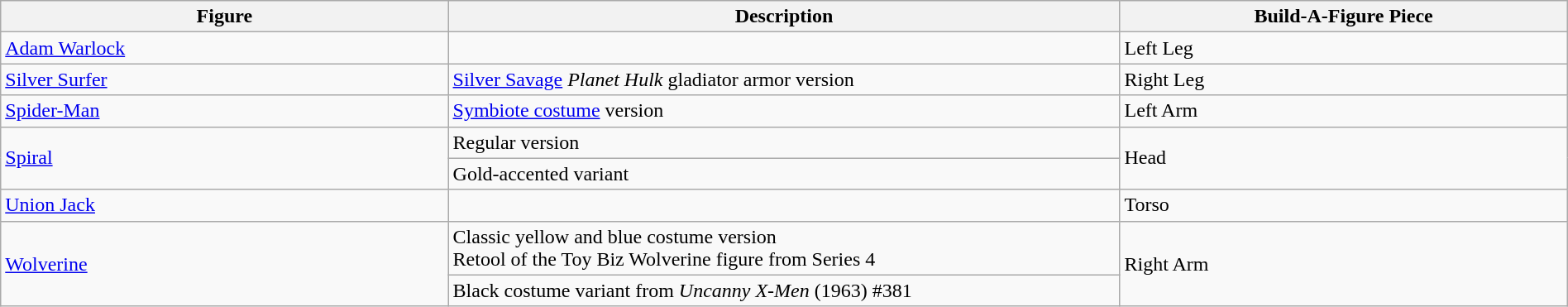<table class="wikitable" style="width:100%;">
<tr>
<th width=20%>Figure</th>
<th width=30%>Description</th>
<th width=20%>Build-A-Figure Piece</th>
</tr>
<tr>
<td><a href='#'>Adam Warlock</a></td>
<td></td>
<td>Left Leg</td>
</tr>
<tr>
<td><a href='#'>Silver Surfer</a></td>
<td><a href='#'>Silver Savage</a> <em>Planet Hulk</em> gladiator armor version</td>
<td>Right Leg</td>
</tr>
<tr>
<td><a href='#'>Spider-Man</a></td>
<td><a href='#'>Symbiote costume</a> version</td>
<td>Left Arm</td>
</tr>
<tr>
<td rowspan=2><a href='#'>Spiral</a></td>
<td>Regular version</td>
<td rowspan=2>Head</td>
</tr>
<tr>
<td>Gold-accented variant</td>
</tr>
<tr>
<td><a href='#'>Union Jack</a></td>
<td></td>
<td>Torso</td>
</tr>
<tr>
<td rowspan=2><a href='#'>Wolverine</a></td>
<td>Classic yellow and blue costume version<br>Retool of the Toy Biz Wolverine figure from Series 4</td>
<td rowspan=2>Right Arm</td>
</tr>
<tr>
<td>Black costume variant from <em>Uncanny X-Men</em> (1963) #381</td>
</tr>
</table>
